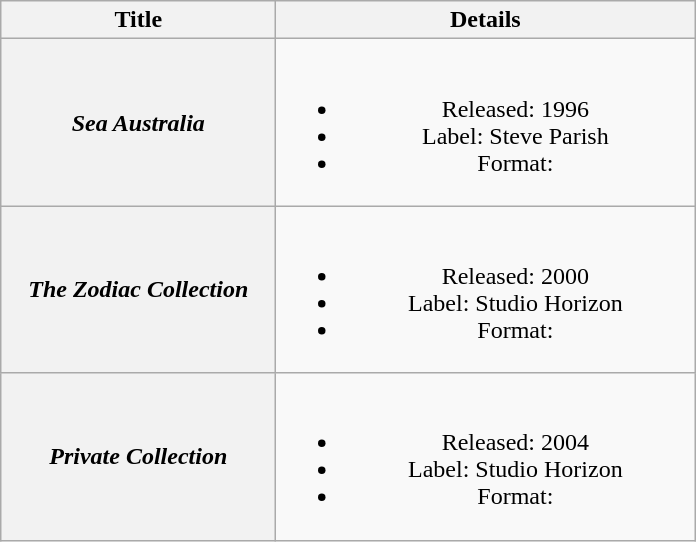<table class="wikitable plainrowheaders" style="text-align:center;" border="1">
<tr>
<th scope="col" style="width:11em;">Title</th>
<th scope="col" style="width:17em;">Details</th>
</tr>
<tr>
<th scope="row"><em>Sea Australia</em></th>
<td><br><ul><li>Released: 1996</li><li>Label: Steve Parish</li><li>Format:</li></ul></td>
</tr>
<tr>
<th scope="row"><em>The Zodiac Collection</em></th>
<td><br><ul><li>Released: 2000</li><li>Label: Studio Horizon</li><li>Format:</li></ul></td>
</tr>
<tr>
<th scope="row"><em>Private Collection</em></th>
<td><br><ul><li>Released: 2004</li><li>Label: Studio Horizon</li><li>Format:</li></ul></td>
</tr>
</table>
